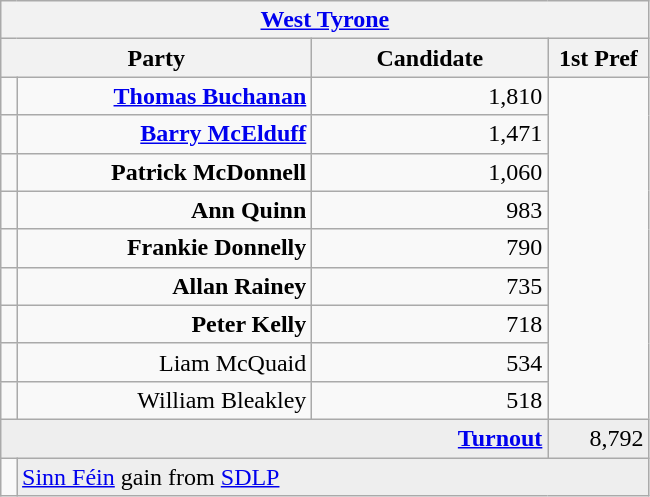<table class="wikitable">
<tr>
<th colspan="4" align="center"><a href='#'>West Tyrone</a></th>
</tr>
<tr>
<th colspan="2" align="center" width=200>Party</th>
<th width=150>Candidate</th>
<th width=60>1st Pref</th>
</tr>
<tr>
<td></td>
<td align="right"><strong><a href='#'>Thomas Buchanan</a></strong></td>
<td align="right">1,810</td>
</tr>
<tr>
<td></td>
<td align="right"><strong><a href='#'>Barry McElduff</a></strong></td>
<td align="right">1,471</td>
</tr>
<tr>
<td></td>
<td align="right"><strong>Patrick McDonnell</strong></td>
<td align="right">1,060</td>
</tr>
<tr>
<td></td>
<td align="right"><strong>Ann Quinn</strong></td>
<td align="right">983</td>
</tr>
<tr>
<td></td>
<td align="right"><strong>Frankie Donnelly</strong></td>
<td align="right">790</td>
</tr>
<tr>
<td></td>
<td align="right"><strong>Allan Rainey</strong></td>
<td align="right">735</td>
</tr>
<tr>
<td></td>
<td align="right"><strong>Peter Kelly</strong></td>
<td align="right">718</td>
</tr>
<tr>
<td></td>
<td align="right">Liam McQuaid</td>
<td align="right">534</td>
</tr>
<tr>
<td></td>
<td align="right">William Bleakley</td>
<td align="right">518</td>
</tr>
<tr bgcolor="EEEEEE">
<td colspan=3 align="right"><strong><a href='#'>Turnout</a></strong></td>
<td align="right">8,792</td>
</tr>
<tr>
<td bgcolor=></td>
<td colspan=3 bgcolor="EEEEEE"><a href='#'>Sinn Féin</a> gain from <a href='#'>SDLP</a></td>
</tr>
</table>
